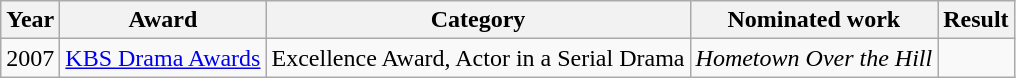<table class="wikitable">
<tr>
<th width=10>Year</th>
<th>Award</th>
<th>Category</th>
<th>Nominated work</th>
<th>Result</th>
</tr>
<tr>
<td>2007</td>
<td><a href='#'>KBS Drama Awards</a></td>
<td>Excellence Award, Actor in a Serial Drama</td>
<td><em>Hometown Over the Hill</em></td>
<td></td>
</tr>
</table>
